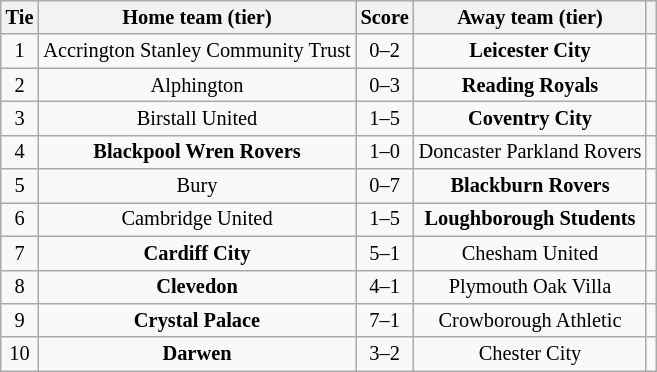<table class="wikitable" style="text-align:center; font-size:85%">
<tr>
<th>Tie</th>
<th>Home team (tier)</th>
<th>Score</th>
<th>Away team (tier)</th>
<th></th>
</tr>
<tr>
<td align="center">1</td>
<td>Accrington Stanley Community Trust</td>
<td align="center">0–2</td>
<td><strong>Leicester City</strong></td>
<td></td>
</tr>
<tr>
<td align="center">2</td>
<td>Alphington</td>
<td align="center">0–3</td>
<td><strong>Reading Royals</strong></td>
<td></td>
</tr>
<tr>
<td align="center">3</td>
<td>Birstall United</td>
<td align="center">1–5</td>
<td><strong>Coventry City</strong></td>
<td></td>
</tr>
<tr>
<td align="center">4</td>
<td><strong>Blackpool Wren Rovers</strong></td>
<td align="center">1–0</td>
<td>Doncaster Parkland Rovers</td>
<td></td>
</tr>
<tr>
<td align="center">5</td>
<td>Bury</td>
<td align="center">0–7</td>
<td><strong>Blackburn Rovers</strong></td>
<td></td>
</tr>
<tr>
<td align="center">6</td>
<td>Cambridge United</td>
<td align="center">1–5</td>
<td><strong>Loughborough Students</strong></td>
<td></td>
</tr>
<tr>
<td align="center">7</td>
<td><strong>Cardiff City</strong></td>
<td align="center">5–1</td>
<td>Chesham United</td>
<td></td>
</tr>
<tr>
<td align="center">8</td>
<td><strong>Clevedon</strong></td>
<td align="center">4–1</td>
<td>Plymouth Oak Villa</td>
<td></td>
</tr>
<tr>
<td align="center">9</td>
<td><strong>Crystal Palace</strong></td>
<td align="center">7–1</td>
<td>Crowborough Athletic</td>
<td></td>
</tr>
<tr>
<td align="center">10</td>
<td><strong>Darwen</strong></td>
<td align="center">3–2</td>
<td>Chester City</td>
<td></td>
</tr>
</table>
